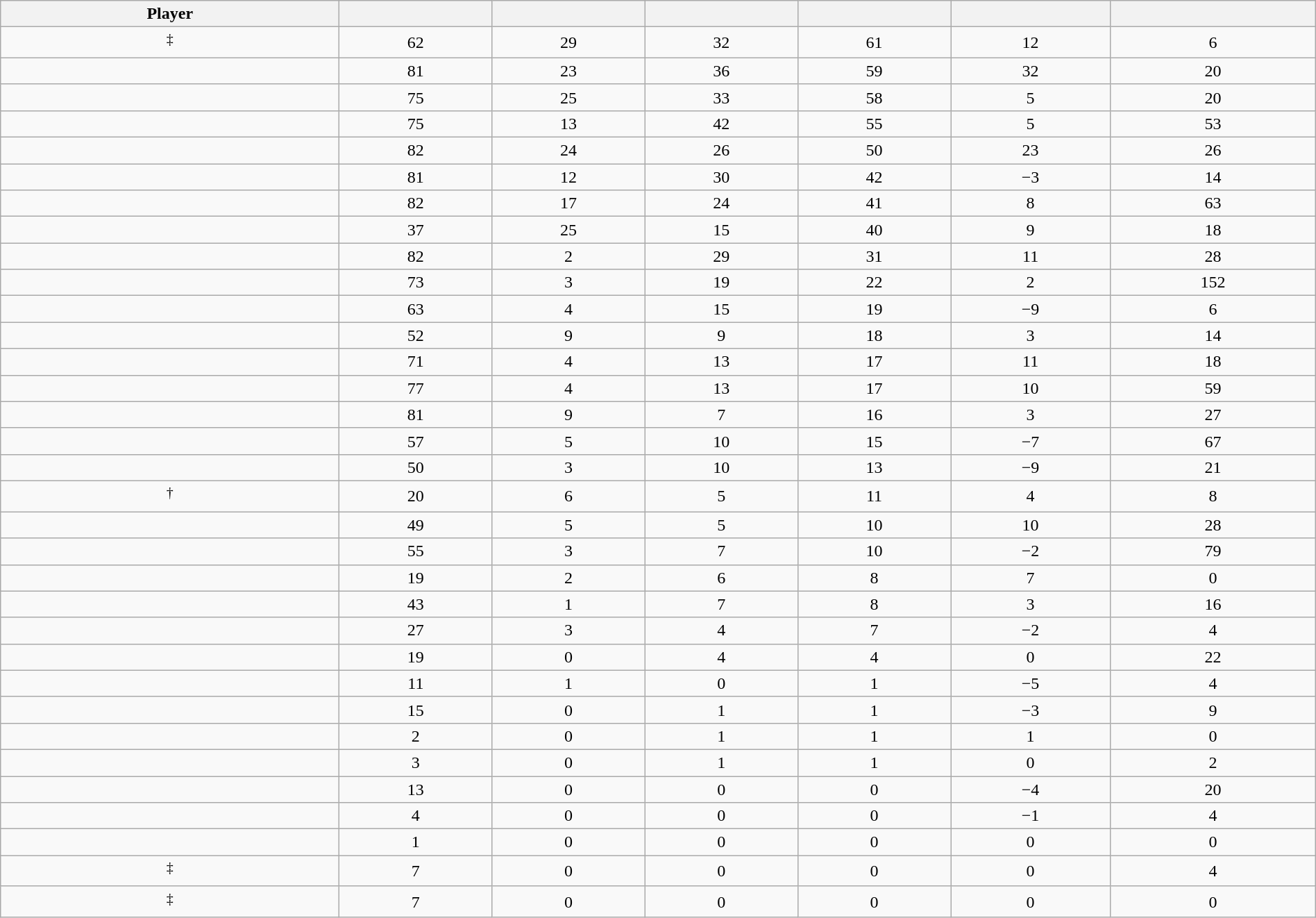<table class="wikitable sortable" style="width:100%; text-align:center;">
<tr align=center>
<th>Player</th>
<th></th>
<th></th>
<th></th>
<th></th>
<th data-sort-type="number"></th>
<th></th>
</tr>
<tr>
<td><sup>‡</sup></td>
<td>62</td>
<td>29</td>
<td>32</td>
<td>61</td>
<td>12</td>
<td>6</td>
</tr>
<tr>
<td></td>
<td>81</td>
<td>23</td>
<td>36</td>
<td>59</td>
<td>32</td>
<td>20</td>
</tr>
<tr>
<td></td>
<td>75</td>
<td>25</td>
<td>33</td>
<td>58</td>
<td>5</td>
<td>20</td>
</tr>
<tr>
<td></td>
<td>75</td>
<td>13</td>
<td>42</td>
<td>55</td>
<td>5</td>
<td>53</td>
</tr>
<tr>
<td></td>
<td>82</td>
<td>24</td>
<td>26</td>
<td>50</td>
<td>23</td>
<td>26</td>
</tr>
<tr>
<td></td>
<td>81</td>
<td>12</td>
<td>30</td>
<td>42</td>
<td>−3</td>
<td>14</td>
</tr>
<tr>
<td></td>
<td>82</td>
<td>17</td>
<td>24</td>
<td>41</td>
<td>8</td>
<td>63</td>
</tr>
<tr>
<td></td>
<td>37</td>
<td>25</td>
<td>15</td>
<td>40</td>
<td>9</td>
<td>18</td>
</tr>
<tr>
<td></td>
<td>82</td>
<td>2</td>
<td>29</td>
<td>31</td>
<td>11</td>
<td>28</td>
</tr>
<tr>
<td></td>
<td>73</td>
<td>3</td>
<td>19</td>
<td>22</td>
<td>2</td>
<td>152</td>
</tr>
<tr>
<td></td>
<td>63</td>
<td>4</td>
<td>15</td>
<td>19</td>
<td>−9</td>
<td>6</td>
</tr>
<tr>
<td></td>
<td>52</td>
<td>9</td>
<td>9</td>
<td>18</td>
<td>3</td>
<td>14</td>
</tr>
<tr>
<td></td>
<td>71</td>
<td>4</td>
<td>13</td>
<td>17</td>
<td>11</td>
<td>18</td>
</tr>
<tr>
<td></td>
<td>77</td>
<td>4</td>
<td>13</td>
<td>17</td>
<td>10</td>
<td>59</td>
</tr>
<tr>
<td></td>
<td>81</td>
<td>9</td>
<td>7</td>
<td>16</td>
<td>3</td>
<td>27</td>
</tr>
<tr>
<td></td>
<td>57</td>
<td>5</td>
<td>10</td>
<td>15</td>
<td>−7</td>
<td>67</td>
</tr>
<tr>
<td></td>
<td>50</td>
<td>3</td>
<td>10</td>
<td>13</td>
<td>−9</td>
<td>21</td>
</tr>
<tr>
<td><sup>†</sup></td>
<td>20</td>
<td>6</td>
<td>5</td>
<td>11</td>
<td>4</td>
<td>8</td>
</tr>
<tr>
<td></td>
<td>49</td>
<td>5</td>
<td>5</td>
<td>10</td>
<td>10</td>
<td>28</td>
</tr>
<tr>
<td></td>
<td>55</td>
<td>3</td>
<td>7</td>
<td>10</td>
<td>−2</td>
<td>79</td>
</tr>
<tr>
<td></td>
<td>19</td>
<td>2</td>
<td>6</td>
<td>8</td>
<td>7</td>
<td>0</td>
</tr>
<tr>
<td></td>
<td>43</td>
<td>1</td>
<td>7</td>
<td>8</td>
<td>3</td>
<td>16</td>
</tr>
<tr>
<td></td>
<td>27</td>
<td>3</td>
<td>4</td>
<td>7</td>
<td>−2</td>
<td>4</td>
</tr>
<tr>
<td></td>
<td>19</td>
<td>0</td>
<td>4</td>
<td>4</td>
<td>0</td>
<td>22</td>
</tr>
<tr>
<td></td>
<td>11</td>
<td>1</td>
<td>0</td>
<td>1</td>
<td>−5</td>
<td>4</td>
</tr>
<tr>
<td></td>
<td>15</td>
<td>0</td>
<td>1</td>
<td>1</td>
<td>−3</td>
<td>9</td>
</tr>
<tr>
<td></td>
<td>2</td>
<td>0</td>
<td>1</td>
<td>1</td>
<td>1</td>
<td>0</td>
</tr>
<tr>
<td></td>
<td>3</td>
<td>0</td>
<td>1</td>
<td>1</td>
<td>0</td>
<td>2</td>
</tr>
<tr>
<td></td>
<td>13</td>
<td>0</td>
<td>0</td>
<td>0</td>
<td>−4</td>
<td>20</td>
</tr>
<tr>
<td></td>
<td>4</td>
<td>0</td>
<td>0</td>
<td>0</td>
<td>−1</td>
<td>4</td>
</tr>
<tr>
<td></td>
<td>1</td>
<td>0</td>
<td>0</td>
<td>0</td>
<td>0</td>
<td>0</td>
</tr>
<tr>
<td><sup>‡</sup></td>
<td>7</td>
<td>0</td>
<td>0</td>
<td>0</td>
<td>0</td>
<td>4</td>
</tr>
<tr>
<td><sup>‡</sup></td>
<td>7</td>
<td>0</td>
<td>0</td>
<td>0</td>
<td>0</td>
<td>0</td>
</tr>
</table>
